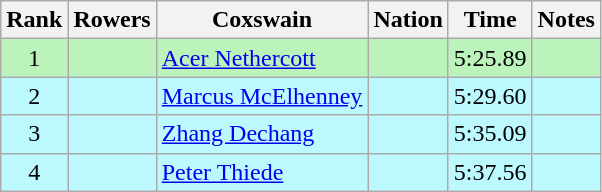<table class="wikitable sortable" style="text-align:center">
<tr>
<th>Rank</th>
<th>Rowers</th>
<th>Coxswain</th>
<th>Nation</th>
<th>Time</th>
<th>Notes</th>
</tr>
<tr bgcolor=bbf3bb>
<td>1</td>
<td></td>
<td align=left><a href='#'>Acer Nethercott</a></td>
<td align=left></td>
<td>5:25.89</td>
<td></td>
</tr>
<tr bgcolor=bbf9ff>
<td>2</td>
<td></td>
<td align=left><a href='#'>Marcus McElhenney</a></td>
<td align=left></td>
<td>5:29.60</td>
<td></td>
</tr>
<tr bgcolor=bbf9ff>
<td>3</td>
<td></td>
<td align=left><a href='#'>Zhang Dechang</a></td>
<td align=left></td>
<td>5:35.09</td>
<td></td>
</tr>
<tr bgcolor=bbf9ff>
<td>4</td>
<td></td>
<td align=left><a href='#'>Peter Thiede</a></td>
<td align=left></td>
<td>5:37.56</td>
<td></td>
</tr>
</table>
